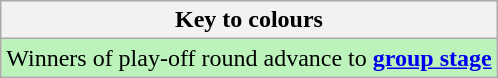<table class="wikitable">
<tr>
<th>Key to colours</th>
</tr>
<tr bgcolor=#BBF3BB>
<td>Winners of play-off round advance to <strong><a href='#'>group stage</a></strong></td>
</tr>
</table>
